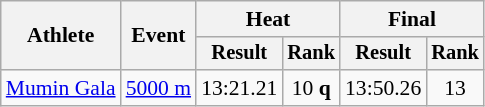<table class="wikitable" style="font-size:90%">
<tr>
<th rowspan="2">Athlete</th>
<th rowspan="2">Event</th>
<th colspan="2">Heat</th>
<th colspan="2">Final</th>
</tr>
<tr style="font-size:95%">
<th>Result</th>
<th>Rank</th>
<th>Result</th>
<th>Rank</th>
</tr>
<tr align=center>
<td align=left><a href='#'>Mumin Gala</a></td>
<td align=left><a href='#'>5000 m</a></td>
<td>13:21.21</td>
<td>10 <strong>q</strong></td>
<td>13:50.26</td>
<td>13</td>
</tr>
</table>
